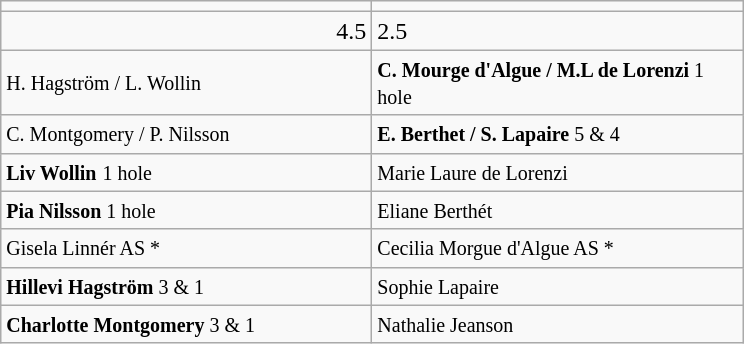<table class="wikitable">
<tr>
<td align="center" width="240"></td>
<td align="center" width="240"></td>
</tr>
<tr>
<td align="right">4.5</td>
<td>2.5</td>
</tr>
<tr>
<td><small>H. Hagström / L. Wollin</small></td>
<td><small><strong>C. Mourge d'Algue / M.L de Lorenzi</strong> 1 hole</small></td>
</tr>
<tr>
<td><small>C. Montgomery / P. Nilsson</small></td>
<td><small><strong>E. Berthet / S. Lapaire</strong> 5 & 4</small></td>
</tr>
<tr>
<td><strong><small>Liv Wollin</small></strong> <small>1 hole</small></td>
<td><small>Marie Laure de Lorenzi</small></td>
</tr>
<tr>
<td><small><strong>Pia Nilsson</strong> 1 hole</small></td>
<td><small>Eliane Berthét</small></td>
</tr>
<tr>
<td><small>Gisela Linnér AS *</small></td>
<td><small>Cecilia Morgue d'Algue AS *</small></td>
</tr>
<tr>
<td><small><strong>Hillevi Hagström</strong> 3 & 1</small></td>
<td><small>Sophie Lapaire</small></td>
</tr>
<tr>
<td><small><strong>Charlotte Montgomery</strong> 3 & 1</small></td>
<td><small>Nathalie Jeanson</small></td>
</tr>
</table>
